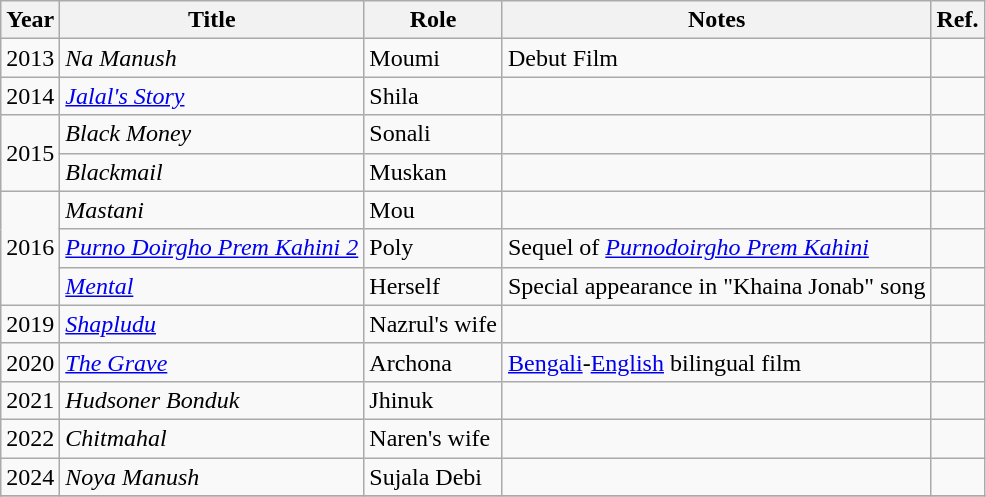<table class="wikitable sortable">
<tr>
<th>Year</th>
<th>Title</th>
<th>Role</th>
<th>Notes</th>
<th>Ref.</th>
</tr>
<tr>
<td>2013</td>
<td><em>Na Manush</em></td>
<td>Moumi</td>
<td>Debut Film</td>
<td></td>
</tr>
<tr>
<td>2014</td>
<td><em><a href='#'>Jalal's Story</a></em></td>
<td>Shila</td>
<td></td>
<td></td>
</tr>
<tr>
<td rowspan="2">2015</td>
<td><em>Black Money</em></td>
<td>Sonali</td>
<td></td>
<td></td>
</tr>
<tr>
<td><em>Blackmail</em></td>
<td>Muskan</td>
<td></td>
<td></td>
</tr>
<tr>
<td rowspan="3">2016</td>
<td><em>Mastani</em></td>
<td>Mou</td>
<td></td>
<td></td>
</tr>
<tr>
<td><em><a href='#'>Purno Doirgho Prem Kahini 2</a></em></td>
<td>Poly</td>
<td>Sequel of <em><a href='#'>Purnodoirgho Prem Kahini</a></em></td>
<td></td>
</tr>
<tr>
<td><em><a href='#'>Mental</a></em></td>
<td>Herself</td>
<td>Special appearance in "Khaina Jonab" song</td>
<td></td>
</tr>
<tr>
<td>2019</td>
<td><em><a href='#'>Shapludu</a></em></td>
<td>Nazrul's wife</td>
<td></td>
<td></td>
</tr>
<tr>
<td>2020</td>
<td><em><a href='#'>The Grave</a></em></td>
<td>Archona</td>
<td><a href='#'>Bengali</a>-<a href='#'>English</a> bilingual film</td>
<td></td>
</tr>
<tr>
<td>2021</td>
<td><em>Hudsoner Bonduk</em></td>
<td>Jhinuk</td>
<td></td>
<td></td>
</tr>
<tr>
<td>2022</td>
<td><em>Chitmahal</em></td>
<td>Naren's wife</td>
<td></td>
<td></td>
</tr>
<tr>
<td>2024</td>
<td><em>Noya Manush</em></td>
<td>Sujala Debi</td>
<td></td>
<td></td>
</tr>
<tr>
</tr>
</table>
